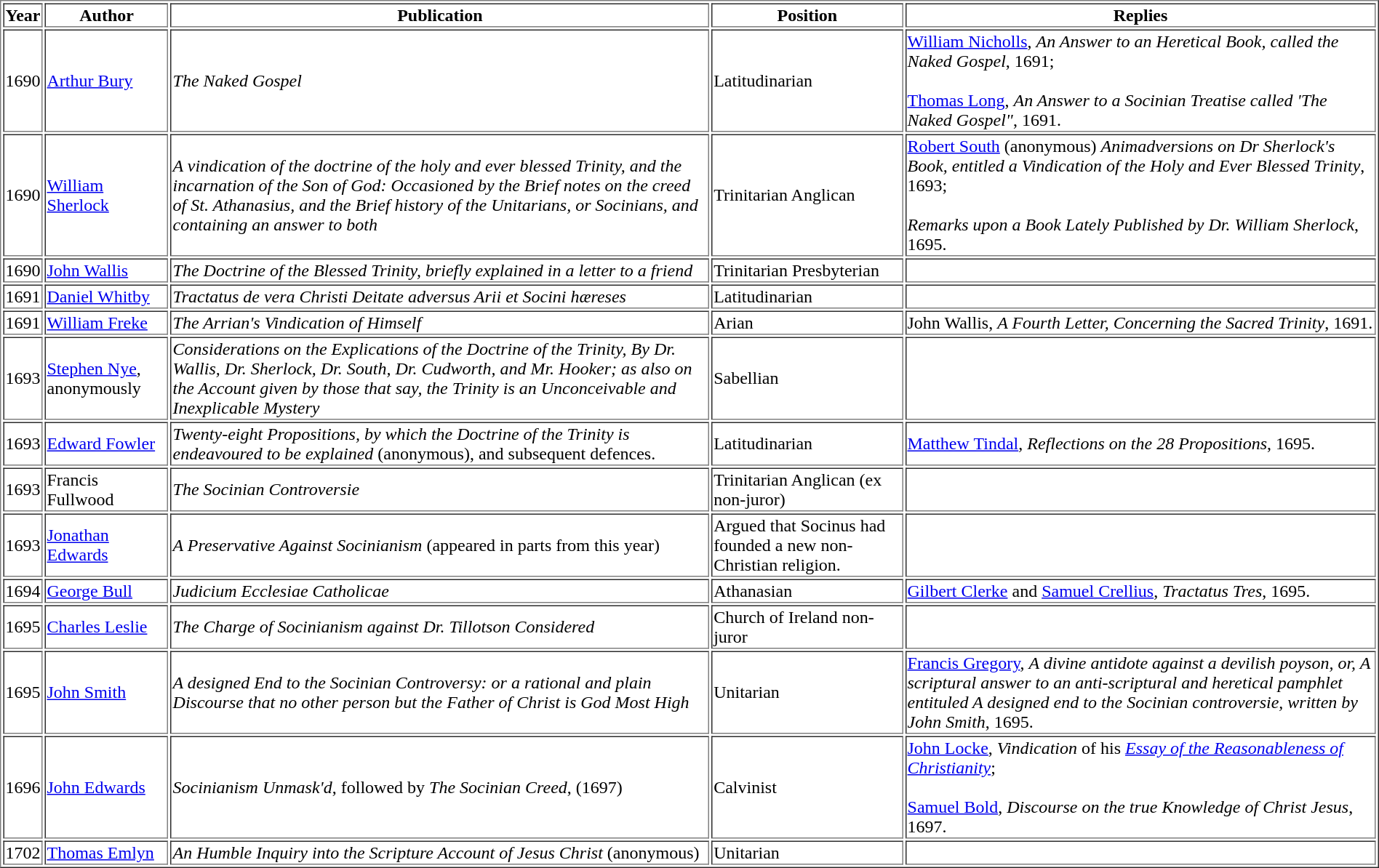<table border=1>
<tr>
<th>Year</th>
<th>Author</th>
<th>Publication</th>
<th>Position</th>
<th>Replies</th>
</tr>
<tr>
<td>1690</td>
<td><a href='#'>Arthur Bury</a></td>
<td><em>The Naked Gospel</em></td>
<td>Latitudinarian</td>
<td><a href='#'>William Nicholls</a>, <em>An Answer to an Heretical Book, called the Naked Gospel</em>, 1691;<br><br><a href='#'>Thomas Long</a>, <em>An Answer to a Socinian Treatise called 'The Naked Gospel"</em>, 1691.</td>
</tr>
<tr>
<td>1690</td>
<td><a href='#'>William Sherlock</a></td>
<td><em>A vindication of the doctrine of the holy and ever blessed Trinity, and the incarnation of the Son of God: Occasioned by the Brief notes on the creed of St. Athanasius, and the Brief history of the Unitarians, or Socinians, and containing an answer to both</em></td>
<td>Trinitarian Anglican</td>
<td><a href='#'>Robert South</a> (anonymous) <em>Animadversions on Dr Sherlock's Book, entitled a Vindication of the Holy and Ever Blessed Trinity</em>, 1693;<br><br><em>Remarks upon a Book Lately Published by Dr. William Sherlock</em>, 1695.</td>
</tr>
<tr>
<td>1690</td>
<td><a href='#'>John Wallis</a></td>
<td><em>The Doctrine of the Blessed Trinity, briefly explained in a letter to a friend</em></td>
<td>Trinitarian Presbyterian</td>
<td></td>
</tr>
<tr>
<td>1691</td>
<td><a href='#'>Daniel Whitby</a></td>
<td><em>Tractatus de vera Christi Deitate adversus Arii et Socini hæreses</em></td>
<td>Latitudinarian</td>
<td></td>
</tr>
<tr>
<td>1691</td>
<td><a href='#'>William Freke</a></td>
<td><em>The Arrian's Vindication of Himself</em></td>
<td>Arian</td>
<td>John Wallis, <em>A Fourth Letter, Concerning the Sacred Trinity</em>, 1691.</td>
</tr>
<tr>
<td>1693</td>
<td><a href='#'>Stephen Nye</a>, anonymously</td>
<td><em>Considerations on the Explications of the Doctrine of the Trinity, By Dr. Wallis, Dr. Sherlock, Dr. South, Dr. Cudworth, and Mr. Hooker; as also on the Account given by those that say, the Trinity is an Unconceivable and Inexplicable Mystery</em></td>
<td>Sabellian</td>
<td></td>
</tr>
<tr>
<td>1693</td>
<td><a href='#'>Edward Fowler</a></td>
<td><em>Twenty-eight Propositions, by which the Doctrine of the Trinity is endeavoured to be explained</em> (anonymous), and subsequent defences.</td>
<td>Latitudinarian</td>
<td><a href='#'>Matthew Tindal</a>, <em>Reflections on the 28 Propositions</em>, 1695.</td>
</tr>
<tr>
<td>1693</td>
<td>Francis Fullwood</td>
<td><em>The Socinian Controversie</em></td>
<td>Trinitarian Anglican (ex non-juror)</td>
<td></td>
</tr>
<tr>
<td>1693</td>
<td><a href='#'>Jonathan Edwards</a></td>
<td><em>A Preservative Against Socinianism</em> (appeared in parts from this year)</td>
<td>Argued that Socinus had founded a new non-Christian religion.</td>
<td></td>
</tr>
<tr>
<td>1694</td>
<td><a href='#'>George Bull</a></td>
<td><em>Judicium Ecclesiae Catholicae</em></td>
<td>Athanasian</td>
<td><a href='#'>Gilbert Clerke</a> and <a href='#'>Samuel Crellius</a>, <em>Tractatus Tres</em>, 1695.</td>
</tr>
<tr>
<td>1695</td>
<td><a href='#'>Charles Leslie</a></td>
<td><em>The Charge of Socinianism against Dr. Tillotson Considered</em></td>
<td>Church of Ireland non-juror</td>
<td></td>
</tr>
<tr>
<td>1695</td>
<td><a href='#'>John Smith</a></td>
<td><em>A designed End to the Socinian Controversy: or a rational and plain Discourse that no other person but the Father of Christ is God Most High</em></td>
<td>Unitarian</td>
<td><a href='#'>Francis Gregory</a>, <em>A divine antidote against a devilish poyson, or, A scriptural answer to an anti-scriptural and heretical pamphlet entituled A designed end to the Socinian controversie, written by John Smith</em>, 1695.</td>
</tr>
<tr>
<td>1696</td>
<td><a href='#'>John Edwards</a></td>
<td><em>Socinianism Unmask'd</em>, followed by <em>The Socinian Creed</em>, (1697)</td>
<td>Calvinist</td>
<td><a href='#'>John Locke</a>, <em>Vindication</em> of his <em><a href='#'>Essay of the Reasonableness of Christianity</a></em>;<br><br><a href='#'>Samuel Bold</a>, <em>Discourse on the true Knowledge of Christ Jesus</em>, 1697.</td>
</tr>
<tr>
<td>1702</td>
<td><a href='#'>Thomas Emlyn</a></td>
<td><em>An Humble Inquiry into the Scripture Account of Jesus Christ</em> (anonymous)</td>
<td>Unitarian</td>
<td></td>
</tr>
</table>
